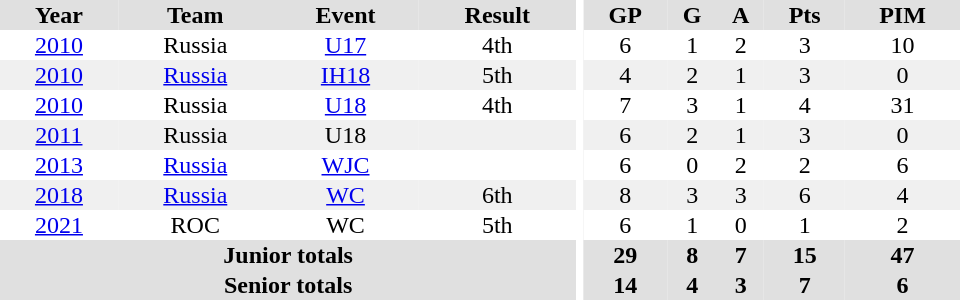<table border="0" cellpadding="1" cellspacing="0" ID="Table3" style="text-align:center; width:40em">
<tr ALIGN="center" bgcolor="#e0e0e0">
<th>Year</th>
<th>Team</th>
<th>Event</th>
<th>Result</th>
<th rowspan="99" bgcolor="#ffffff"></th>
<th>GP</th>
<th>G</th>
<th>A</th>
<th>Pts</th>
<th>PIM</th>
</tr>
<tr>
<td><a href='#'>2010</a></td>
<td>Russia</td>
<td><a href='#'>U17</a></td>
<td>4th</td>
<td>6</td>
<td>1</td>
<td>2</td>
<td>3</td>
<td>10</td>
</tr>
<tr bgcolor="#f0f0f0">
<td><a href='#'>2010</a></td>
<td><a href='#'>Russia</a></td>
<td><a href='#'>IH18</a></td>
<td>5th</td>
<td>4</td>
<td>2</td>
<td>1</td>
<td>3</td>
<td>0</td>
</tr>
<tr>
<td><a href='#'>2010</a></td>
<td>Russia</td>
<td><a href='#'>U18</a></td>
<td>4th</td>
<td>7</td>
<td>3</td>
<td>1</td>
<td>4</td>
<td>31</td>
</tr>
<tr bgcolor="#f0f0f0">
<td><a href='#'>2011</a></td>
<td>Russia</td>
<td>U18</td>
<td></td>
<td>6</td>
<td>2</td>
<td>1</td>
<td>3</td>
<td>0</td>
</tr>
<tr>
<td><a href='#'>2013</a></td>
<td><a href='#'>Russia</a></td>
<td><a href='#'>WJC</a></td>
<td></td>
<td>6</td>
<td>0</td>
<td>2</td>
<td>2</td>
<td>6</td>
</tr>
<tr bgcolor="#f0f0f0">
<td><a href='#'>2018</a></td>
<td><a href='#'>Russia</a></td>
<td><a href='#'>WC</a></td>
<td>6th</td>
<td>8</td>
<td>3</td>
<td>3</td>
<td>6</td>
<td>4</td>
</tr>
<tr>
<td><a href='#'>2021</a></td>
<td>ROC</td>
<td>WC</td>
<td>5th</td>
<td>6</td>
<td>1</td>
<td>0</td>
<td>1</td>
<td>2</td>
</tr>
<tr bgcolor="#e0e0e0">
<th colspan="4">Junior totals</th>
<th>29</th>
<th>8</th>
<th>7</th>
<th>15</th>
<th>47</th>
</tr>
<tr bgcolor="#e0e0e0">
<th colspan="4">Senior totals</th>
<th>14</th>
<th>4</th>
<th>3</th>
<th>7</th>
<th>6</th>
</tr>
</table>
